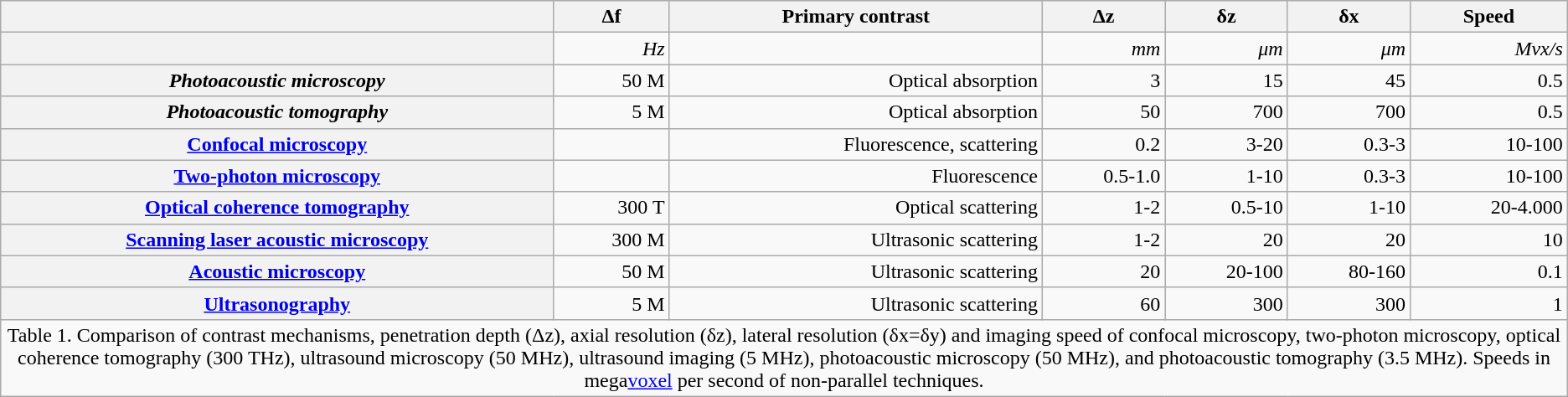<table class="wikitable" style="text-align:right;">
<tr>
<th></th>
<th>Δf</th>
<th>Primary contrast</th>
<th>Δz</th>
<th>δz</th>
<th>δx</th>
<th>Speed</th>
</tr>
<tr>
<th></th>
<td><em>Hz</em></td>
<td></td>
<td><em>mm</em></td>
<td><em>μm</em></td>
<td><em>μm</em></td>
<td><em>Mvx/s</em></td>
</tr>
<tr>
<th><em>Photoacoustic microscopy</em></th>
<td>50 M</td>
<td>Optical absorption</td>
<td>3</td>
<td>15</td>
<td>45</td>
<td>0.5</td>
</tr>
<tr>
<th><em>Photoacoustic tomography</em></th>
<td>5 M</td>
<td>Optical absorption</td>
<td>50</td>
<td>700</td>
<td>700</td>
<td>0.5</td>
</tr>
<tr>
<th><a href='#'>Confocal microscopy</a></th>
<td></td>
<td>Fluorescence, scattering</td>
<td>0.2</td>
<td>3-20</td>
<td>0.3-3</td>
<td>10-100</td>
</tr>
<tr>
<th><a href='#'>Two-photon microscopy</a></th>
<td></td>
<td>Fluorescence</td>
<td>0.5-1.0</td>
<td>1-10</td>
<td>0.3-3</td>
<td>10-100</td>
</tr>
<tr>
<th><a href='#'>Optical coherence tomography</a></th>
<td>300 T</td>
<td>Optical scattering</td>
<td>1-2</td>
<td>0.5-10</td>
<td>1-10</td>
<td>20-4.000</td>
</tr>
<tr>
<th><a href='#'>Scanning laser acoustic microscopy</a></th>
<td>300 M</td>
<td>Ultrasonic scattering</td>
<td>1-2</td>
<td>20</td>
<td>20</td>
<td>10</td>
</tr>
<tr>
<th><a href='#'>Acoustic microscopy</a></th>
<td>50 M</td>
<td>Ultrasonic scattering</td>
<td>20</td>
<td>20-100</td>
<td>80-160</td>
<td>0.1</td>
</tr>
<tr>
<th><a href='#'>Ultrasonography</a></th>
<td>5 M</td>
<td>Ultrasonic scattering</td>
<td>60</td>
<td>300</td>
<td>300</td>
<td>1</td>
</tr>
<tr>
<td colspan="7" style="text-align:center;">Table 1. Comparison of contrast mechanisms, penetration depth (Δz), axial resolution (δz), lateral resolution (δx=δy) and imaging speed of confocal microscopy, two-photon microscopy, optical coherence tomography (300 THz), ultrasound microscopy (50 MHz), ultrasound imaging (5 MHz), photoacoustic microscopy (50 MHz), and photoacoustic tomography (3.5 MHz). Speeds in mega<a href='#'>voxel</a> per second of non-parallel techniques.</td>
</tr>
</table>
